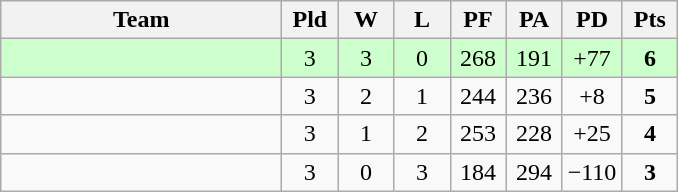<table class="wikitable" style="text-align:center;">
<tr>
<th width=180>Team</th>
<th width=30>Pld</th>
<th width=30>W</th>
<th width=30>L</th>
<th width=30>PF</th>
<th width=30>PA</th>
<th width=30>PD</th>
<th width=30>Pts</th>
</tr>
<tr bgcolor="#ccffcc">
<td align="left"></td>
<td>3</td>
<td>3</td>
<td>0</td>
<td>268</td>
<td>191</td>
<td>+77</td>
<td><strong>6</strong></td>
</tr>
<tr>
<td align="left"></td>
<td>3</td>
<td>2</td>
<td>1</td>
<td>244</td>
<td>236</td>
<td>+8</td>
<td><strong>5</strong></td>
</tr>
<tr>
<td align="left"></td>
<td>3</td>
<td>1</td>
<td>2</td>
<td>253</td>
<td>228</td>
<td>+25</td>
<td><strong>4</strong></td>
</tr>
<tr>
<td align="left"></td>
<td>3</td>
<td>0</td>
<td>3</td>
<td>184</td>
<td>294</td>
<td>−110</td>
<td><strong>3</strong></td>
</tr>
</table>
